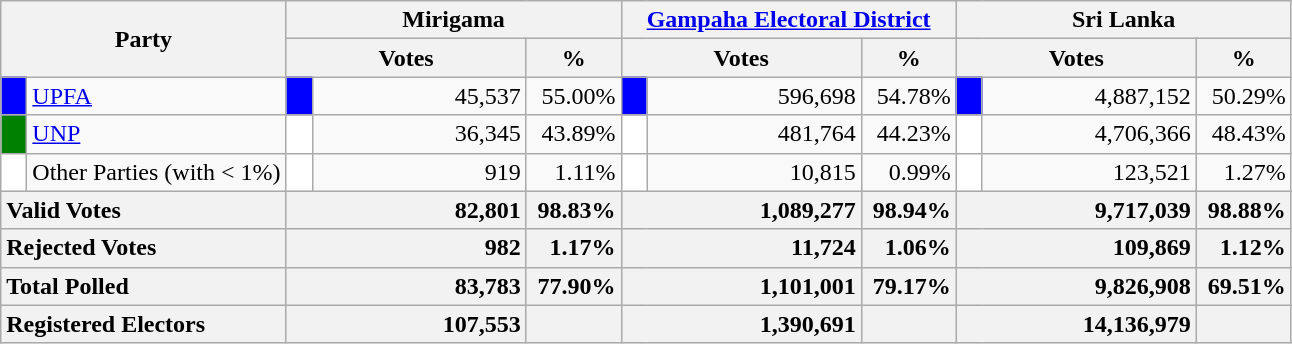<table class="wikitable">
<tr>
<th colspan="2" width="144px"rowspan="2">Party</th>
<th colspan="3" width="216px">Mirigama</th>
<th colspan="3" width="216px"><a href='#'>Gampaha Electoral District</a></th>
<th colspan="3" width="216px">Sri Lanka</th>
</tr>
<tr>
<th colspan="2" width="144px">Votes</th>
<th>%</th>
<th colspan="2" width="144px">Votes</th>
<th>%</th>
<th colspan="2" width="144px">Votes</th>
<th>%</th>
</tr>
<tr>
<td style="background-color:blue;" width="10px"></td>
<td style="text-align:left;"><a href='#'>UPFA</a></td>
<td style="background-color:blue;" width="10px"></td>
<td style="text-align:right;">45,537</td>
<td style="text-align:right;">55.00%</td>
<td style="background-color:blue;" width="10px"></td>
<td style="text-align:right;">596,698</td>
<td style="text-align:right;">54.78%</td>
<td style="background-color:blue;" width="10px"></td>
<td style="text-align:right;">4,887,152</td>
<td style="text-align:right;">50.29%</td>
</tr>
<tr>
<td style="background-color:green;" width="10px"></td>
<td style="text-align:left;"><a href='#'>UNP</a></td>
<td style="background-color:white;" width="10px"></td>
<td style="text-align:right;">36,345</td>
<td style="text-align:right;">43.89%</td>
<td style="background-color:white;" width="10px"></td>
<td style="text-align:right;">481,764</td>
<td style="text-align:right;">44.23%</td>
<td style="background-color:white;" width="10px"></td>
<td style="text-align:right;">4,706,366</td>
<td style="text-align:right;">48.43%</td>
</tr>
<tr>
<td style="background-color:white;" width="10px"></td>
<td style="text-align:left;">Other Parties (with < 1%)</td>
<td style="background-color:white;" width="10px"></td>
<td style="text-align:right;">919</td>
<td style="text-align:right;">1.11%</td>
<td style="background-color:white;" width="10px"></td>
<td style="text-align:right;">10,815</td>
<td style="text-align:right;">0.99%</td>
<td style="background-color:white;" width="10px"></td>
<td style="text-align:right;">123,521</td>
<td style="text-align:right;">1.27%</td>
</tr>
<tr>
<th colspan="2" width="144px"style="text-align:left;">Valid Votes</th>
<th style="text-align:right;"colspan="2" width="144px">82,801</th>
<th style="text-align:right;">98.83%</th>
<th style="text-align:right;"colspan="2" width="144px">1,089,277</th>
<th style="text-align:right;">98.94%</th>
<th style="text-align:right;"colspan="2" width="144px">9,717,039</th>
<th style="text-align:right;">98.88%</th>
</tr>
<tr>
<th colspan="2" width="144px"style="text-align:left;">Rejected Votes</th>
<th style="text-align:right;"colspan="2" width="144px">982</th>
<th style="text-align:right;">1.17%</th>
<th style="text-align:right;"colspan="2" width="144px">11,724</th>
<th style="text-align:right;">1.06%</th>
<th style="text-align:right;"colspan="2" width="144px">109,869</th>
<th style="text-align:right;">1.12%</th>
</tr>
<tr>
<th colspan="2" width="144px"style="text-align:left;">Total Polled</th>
<th style="text-align:right;"colspan="2" width="144px">83,783</th>
<th style="text-align:right;">77.90%</th>
<th style="text-align:right;"colspan="2" width="144px">1,101,001</th>
<th style="text-align:right;">79.17%</th>
<th style="text-align:right;"colspan="2" width="144px">9,826,908</th>
<th style="text-align:right;">69.51%</th>
</tr>
<tr>
<th colspan="2" width="144px"style="text-align:left;">Registered Electors</th>
<th style="text-align:right;"colspan="2" width="144px">107,553</th>
<th></th>
<th style="text-align:right;"colspan="2" width="144px">1,390,691</th>
<th></th>
<th style="text-align:right;"colspan="2" width="144px">14,136,979</th>
<th></th>
</tr>
</table>
